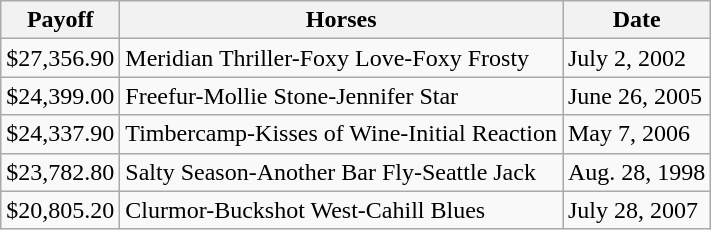<table class="wikitable">
<tr>
<th>Payoff</th>
<th>Horses</th>
<th>Date</th>
</tr>
<tr>
<td>$27,356.90</td>
<td>Meridian Thriller-Foxy Love-Foxy Frosty</td>
<td>July 2, 2002</td>
</tr>
<tr>
<td>$24,399.00</td>
<td>Freefur-Mollie Stone-Jennifer Star</td>
<td>June 26, 2005</td>
</tr>
<tr>
<td>$24,337.90</td>
<td>Timbercamp-Kisses of Wine-Initial Reaction</td>
<td>May 7, 2006</td>
</tr>
<tr>
<td>$23,782.80</td>
<td>Salty Season-Another Bar Fly-Seattle Jack</td>
<td>Aug. 28, 1998</td>
</tr>
<tr>
<td>$20,805.20</td>
<td>Clurmor-Buckshot West-Cahill Blues</td>
<td>July 28, 2007</td>
</tr>
</table>
